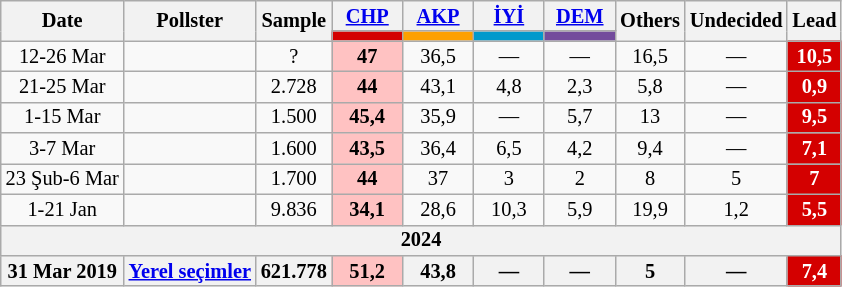<table class="wikitable mw-collapsible" style="text-align:center; font-size:85%; line-height:14px;">
<tr>
<th rowspan="2">Date</th>
<th rowspan="2">Pollster</th>
<th rowspan="2">Sample</th>
<th style="width:3em;"><a href='#'>CHP</a></th>
<th style="width:3em;"><a href='#'>AKP</a></th>
<th style="width:3em;"><a href='#'>İYİ</a></th>
<th style="width:3em;"><a href='#'>DEM</a></th>
<th rowspan="2">Others</th>
<th rowspan="2">Undecided</th>
<th rowspan="2">Lead</th>
</tr>
<tr>
<th style="background:#d40000;"></th>
<th style="background:#fda000;"></th>
<th style="background:#0099cc;"></th>
<th style="background:#734B9C;"></th>
</tr>
<tr>
<td>12-26 Mar</td>
<td></td>
<td>?</td>
<td style="background:#FFC2C2"><strong>47</strong></td>
<td>36,5</td>
<td>—</td>
<td>—</td>
<td>16,5</td>
<td>—</td>
<th style="background:#d40000; color:white;">10,5</th>
</tr>
<tr>
<td>21-25 Mar</td>
<td></td>
<td>2.728</td>
<td style="background:#FFC2C2"><strong>44</strong></td>
<td>43,1</td>
<td>4,8</td>
<td>2,3</td>
<td>5,8</td>
<td>—</td>
<th style="background:#d40000; color:white;">0,9</th>
</tr>
<tr>
<td>1-15 Mar</td>
<td></td>
<td>1.500</td>
<td style="background:#FFC2C2"><strong>45,4</strong></td>
<td>35,9</td>
<td>—</td>
<td>5,7</td>
<td>13</td>
<td>—</td>
<th style="background:#d40000; color:white;">9,5</th>
</tr>
<tr>
<td>3-7 Mar</td>
<td></td>
<td>1.600</td>
<td style="background:#FFC2C2"><strong>43,5</strong></td>
<td>36,4</td>
<td>6,5</td>
<td>4,2</td>
<td>9,4</td>
<td>—</td>
<th style="background:#d40000; color:white;">7,1</th>
</tr>
<tr>
<td>23 Şub-6 Mar</td>
<td></td>
<td>1.700</td>
<td style="background:#FFC2C2"><strong>44</strong></td>
<td>37</td>
<td>3</td>
<td>2</td>
<td>8</td>
<td>5</td>
<th style="background:#d40000; color:white;">7</th>
</tr>
<tr>
<td>1-21 Jan</td>
<td></td>
<td>9.836</td>
<td style="background:#FFC2C2"><strong>34,1</strong></td>
<td>28,6</td>
<td>10,3</td>
<td>5,9</td>
<td>19,9</td>
<td>1,2</td>
<th style="background:#d40000; color:white;">5,5</th>
</tr>
<tr>
<th colspan="10">2024</th>
</tr>
<tr>
<th>31 Mar 2019</th>
<th><a href='#'>Yerel seçimler</a></th>
<th>621.778</th>
<th style="background:#FFC2C2">51,2</th>
<th>43,8</th>
<th>—</th>
<th>—</th>
<th>5</th>
<th>—</th>
<th style="background:#d40000; color:white;">7,4</th>
</tr>
</table>
